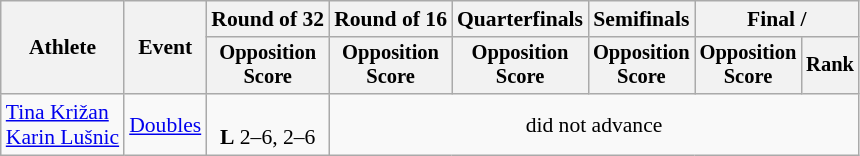<table class=wikitable style="font-size:90%">
<tr>
<th rowspan=2>Athlete</th>
<th rowspan=2>Event</th>
<th>Round of 32</th>
<th>Round of 16</th>
<th>Quarterfinals</th>
<th>Semifinals</th>
<th colspan=2>Final / </th>
</tr>
<tr style="font-size:95%">
<th>Opposition<br>Score</th>
<th>Opposition<br>Score</th>
<th>Opposition<br>Score</th>
<th>Opposition<br>Score</th>
<th>Opposition<br>Score</th>
<th>Rank</th>
</tr>
<tr align=center>
<td align=left><a href='#'>Tina Križan</a><br><a href='#'>Karin Lušnic</a></td>
<td><a href='#'>Doubles</a></td>
<td><br><strong>L</strong> 2–6, 2–6</td>
<td colspan=6>did not advance</td>
</tr>
</table>
